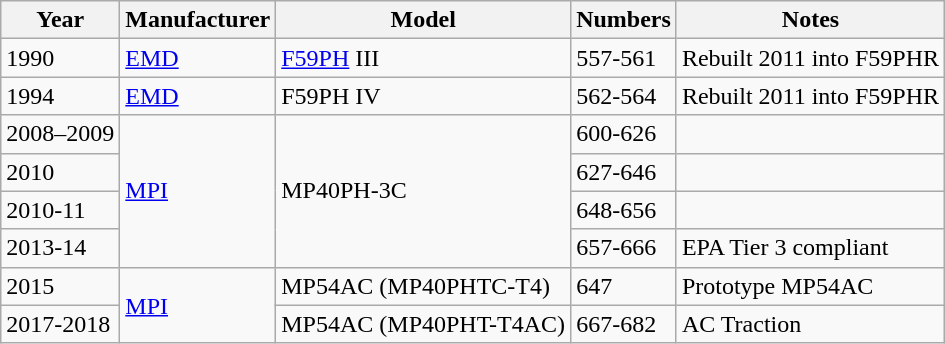<table class="wikitable">
<tr>
<th>Year</th>
<th>Manufacturer</th>
<th>Model</th>
<th>Numbers</th>
<th>Notes</th>
</tr>
<tr>
<td>1990</td>
<td><a href='#'>EMD</a></td>
<td><a href='#'>F59PH</a> III</td>
<td>557-561</td>
<td>Rebuilt 2011 into F59PHR</td>
</tr>
<tr>
<td>1994</td>
<td><a href='#'>EMD</a></td>
<td>F59PH IV</td>
<td>562-564</td>
<td>Rebuilt 2011 into F59PHR</td>
</tr>
<tr>
<td rowspan=1>2008–2009</td>
<td rowspan="4"><a href='#'>MPI</a></td>
<td rowspan="4">MP40PH-3C</td>
<td>600-626</td>
<td></td>
</tr>
<tr>
<td>2010</td>
<td>627-646</td>
<td></td>
</tr>
<tr>
<td rowspan=1>2010-11</td>
<td>648-656</td>
<td></td>
</tr>
<tr>
<td rowspan=1>2013-14</td>
<td>657-666</td>
<td>EPA Tier 3 compliant</td>
</tr>
<tr>
<td rowspan=1>2015</td>
<td rowspan=2><a href='#'>MPI</a></td>
<td rowspan=1>MP54AC (MP40PHTC-T4)</td>
<td>647</td>
<td>Prototype MP54AC</td>
</tr>
<tr>
<td rowspan=1>2017-2018</td>
<td rowspan=1>MP54AC (MP40PHT-T4AC)</td>
<td>667-682</td>
<td>AC Traction</td>
</tr>
</table>
